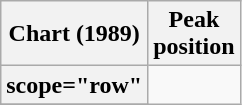<table class="wikitable sortable plainrowheaders">
<tr>
<th scope="col">Chart (1989)</th>
<th scope="col">Peak<br>position</th>
</tr>
<tr>
<th>scope="row"</th>
</tr>
<tr>
</tr>
</table>
